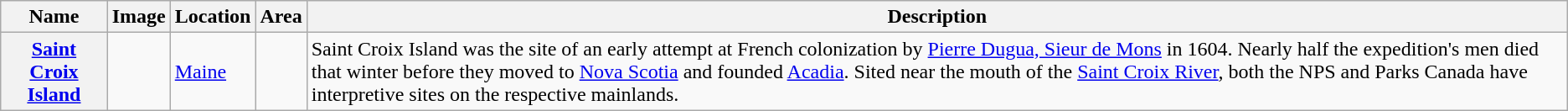<table class="sortable wikitable">
<tr>
<th scope="col">Name</th>
<th scope="col" class="unsortable">Image</th>
<th scope="col">Location</th>
<th scope="col">Area</th>
<th scope="col" class="unsortable">Description</th>
</tr>
<tr>
<th scope="row"><a href='#'>Saint Croix Island</a></th>
<td></td>
<td><a href='#'>Maine</a></td>
<td></td>
<td>Saint Croix Island was the site of an early attempt at French colonization by <a href='#'>Pierre Dugua, Sieur de Mons</a> in 1604. Nearly half the expedition's men died that winter before they moved to <a href='#'>Nova Scotia</a> and founded <a href='#'>Acadia</a>. Sited near the mouth of the <a href='#'>Saint Croix River</a>, both the NPS and Parks Canada have interpretive sites on the respective mainlands.</td>
</tr>
</table>
